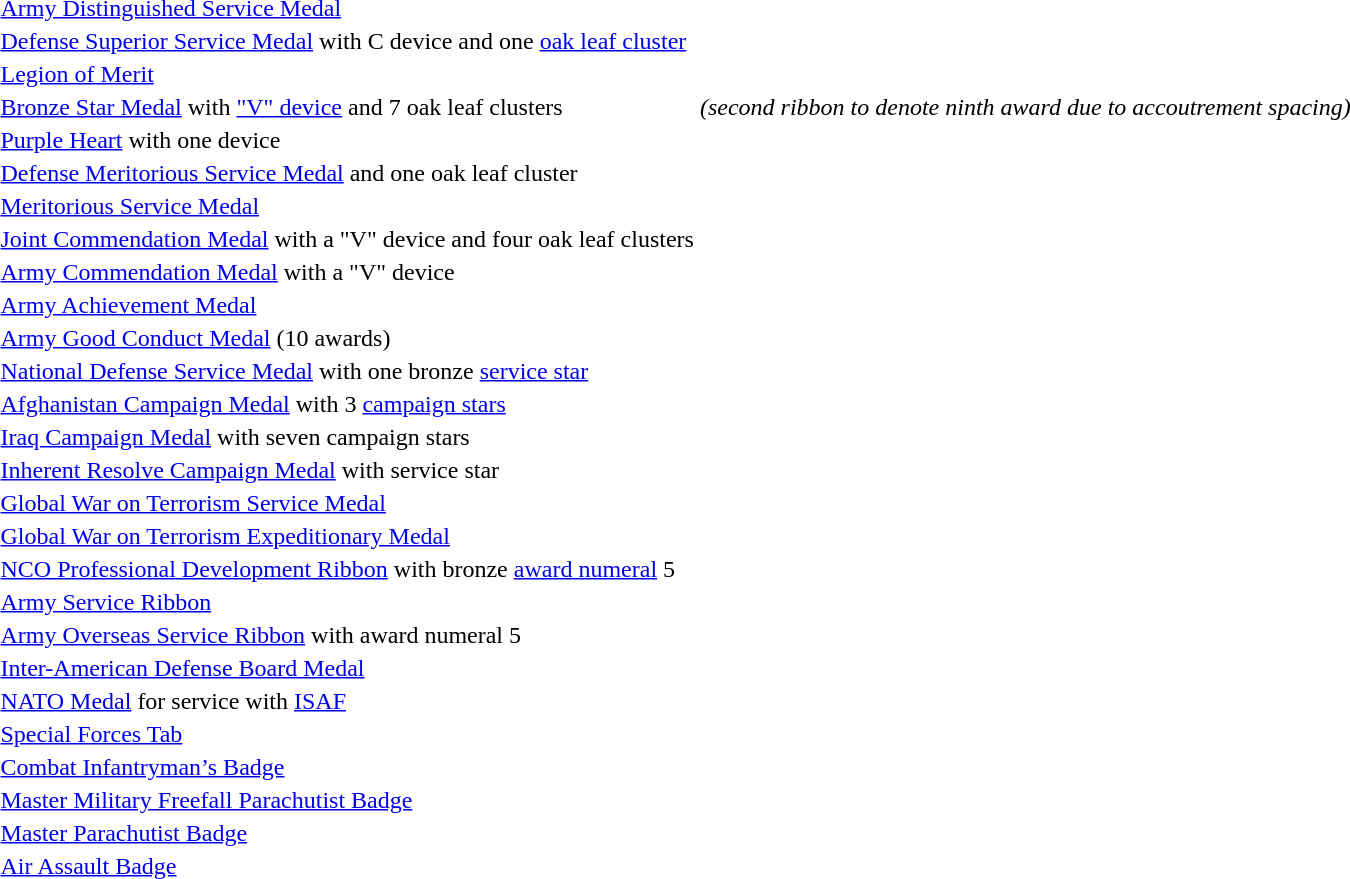<table>
<tr>
<td> <a href='#'>Army Distinguished Service Medal</a></td>
</tr>
<tr>
<td><span></span> <a href='#'>Defense Superior Service Medal</a> with C device and one <a href='#'>oak leaf cluster</a></td>
</tr>
<tr>
<td> <a href='#'>Legion of Merit</a></td>
</tr>
<tr>
<td>  <a href='#'>Bronze Star Medal</a> with <a href='#'>"V" device</a> and 7 oak leaf clusters</td>
<td><em>(second ribbon to denote ninth award due to accoutrement spacing)</em></td>
</tr>
<tr>
<td> <a href='#'>Purple Heart</a> with one device</td>
</tr>
<tr>
<td> <a href='#'>Defense Meritorious Service Medal</a> and one oak leaf cluster</td>
</tr>
<tr>
<td> <a href='#'>Meritorious Service Medal</a></td>
</tr>
<tr>
<td><a href='#'>Joint Commendation Medal</a> with a "V" device and four oak leaf clusters</td>
</tr>
<tr>
<td><a href='#'>Army Commendation Medal</a> with a "V" device</td>
</tr>
<tr>
<td> <a href='#'>Army Achievement Medal</a></td>
</tr>
<tr>
<td><span></span><a href='#'>Army Good Conduct Medal</a> (10 awards)</td>
</tr>
<tr>
<td> <a href='#'>National Defense Service Medal</a> with one bronze <a href='#'>service star</a></td>
</tr>
<tr>
<td> <a href='#'>Afghanistan Campaign Medal</a> with 3 <a href='#'>campaign stars</a></td>
</tr>
<tr>
<td> <a href='#'>Iraq Campaign Medal</a> with seven campaign stars</td>
</tr>
<tr>
<td> <a href='#'>Inherent Resolve Campaign Medal</a> with service star</td>
</tr>
<tr>
<td><a href='#'>Global War on Terrorism Service Medal</a></td>
</tr>
<tr>
<td><a href='#'>Global War on Terrorism Expeditionary Medal</a></td>
</tr>
<tr>
<td><span></span> <a href='#'>NCO Professional Development Ribbon</a> with bronze <a href='#'>award numeral</a> 5</td>
</tr>
<tr>
<td> <a href='#'>Army Service Ribbon</a></td>
</tr>
<tr>
<td><span></span> <a href='#'>Army Overseas Service Ribbon</a> with award numeral 5</td>
</tr>
<tr>
<td> <a href='#'>Inter-American Defense Board Medal</a></td>
</tr>
<tr>
<td> <a href='#'>NATO Medal</a> for service with <a href='#'>ISAF</a></td>
</tr>
<tr>
<td> <a href='#'>Special Forces Tab</a></td>
</tr>
<tr>
<td> <a href='#'>Combat Infantryman’s Badge</a></td>
</tr>
<tr>
<td> <a href='#'>Master Military Freefall Parachutist Badge</a></td>
</tr>
<tr>
<td> <a href='#'>Master Parachutist Badge</a></td>
</tr>
<tr>
<td> <a href='#'>Air Assault Badge</a></td>
</tr>
</table>
